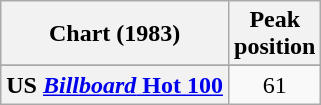<table class="wikitable sortable plainrowheaders" style="text-align:center">
<tr>
<th>Chart (1983)</th>
<th>Peak<br>position</th>
</tr>
<tr>
</tr>
<tr>
<th scope="row">US <a href='#'><em>Billboard</em> Hot 100</a></th>
<td>61</td>
</tr>
</table>
